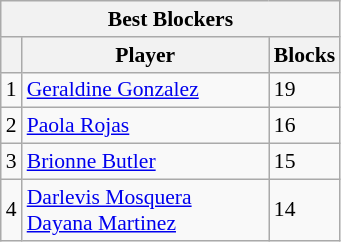<table class="wikitable sortable" style=font-size:90%>
<tr>
<th colspan=3>Best Blockers</th>
</tr>
<tr>
<th></th>
<th width=158>Player</th>
<th width=20>Blocks</th>
</tr>
<tr>
<td>1</td>
<td> <a href='#'>Geraldine Gonzalez</a></td>
<td>19</td>
</tr>
<tr>
<td>2</td>
<td> <a href='#'>Paola Rojas</a></td>
<td>16</td>
</tr>
<tr>
<td>3</td>
<td> <a href='#'>Brionne Butler</a></td>
<td>15</td>
</tr>
<tr>
<td>4</td>
<td> <a href='#'>Darlevis Mosquera</a><br> <a href='#'>Dayana Martinez</a></td>
<td>14</td>
</tr>
</table>
